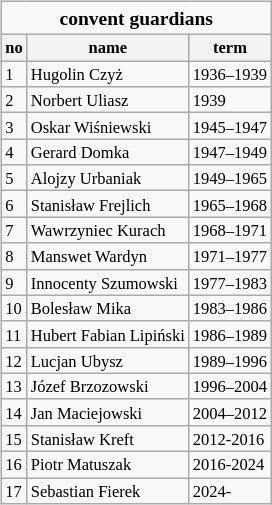<table class=wikitable style="text-align:left; font-size:11px; float:left; margin:5px">
<tr style="font-size: small;">
<td colspan="12" style="text-align:center;"><strong>convent guardians</strong></td>
</tr>
<tr>
<th>no</th>
<th>name</th>
<th>term</th>
</tr>
<tr>
<td>1</td>
<td>Hugolin Czyż</td>
<td>1936–1939</td>
</tr>
<tr>
<td>2</td>
<td>Norbert Uliasz</td>
<td>1939</td>
</tr>
<tr>
<td>3</td>
<td>Oskar Wiśniewski</td>
<td>1945–1947</td>
</tr>
<tr>
<td>4</td>
<td>Gerard Domka</td>
<td>1947–1949</td>
</tr>
<tr>
<td>5</td>
<td>Alojzy Urbaniak</td>
<td>1949–1965</td>
</tr>
<tr>
<td>6</td>
<td>Stanisław Frejlich</td>
<td>1965–1968</td>
</tr>
<tr>
<td>7</td>
<td>Wawrzyniec Kurach</td>
<td>1968–1971</td>
</tr>
<tr>
<td>8</td>
<td>Manswet Wardyn</td>
<td>1971–1977</td>
</tr>
<tr>
<td>9</td>
<td>Innocenty Szumowski</td>
<td>1977–1983</td>
</tr>
<tr>
<td>10</td>
<td>Bolesław Mika</td>
<td>1983–1986</td>
</tr>
<tr>
<td>11</td>
<td>Hubert Fabian Lipiński</td>
<td>1986–1989</td>
</tr>
<tr>
<td>12</td>
<td>Lucjan Ubysz</td>
<td>1989–1996</td>
</tr>
<tr>
<td>13</td>
<td>Józef Brzozowski</td>
<td>1996–2004</td>
</tr>
<tr>
<td>14</td>
<td>Jan Maciejowski</td>
<td>2004–2012</td>
</tr>
<tr>
<td>15</td>
<td>Stanisław Kreft</td>
<td>2012-2016</td>
</tr>
<tr>
<td>16</td>
<td>Piotr Matuszak</td>
<td>2016-2024</td>
</tr>
<tr>
<td>17</td>
<td>Sebastian Fierek</td>
<td>2024-</td>
</tr>
</table>
